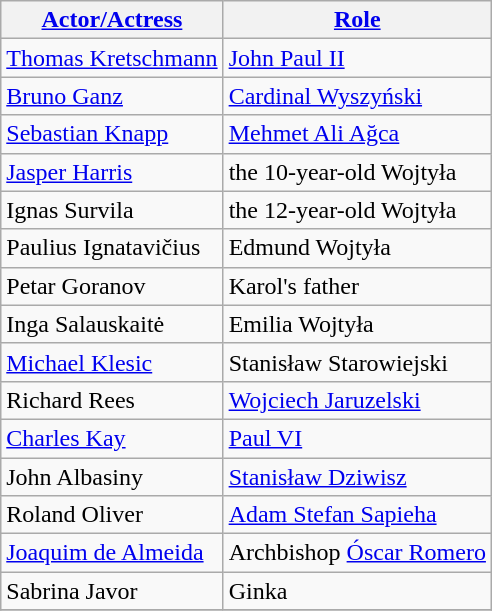<table class="wikitable">
<tr>
<th><strong><a href='#'>Actor/Actress</a></strong></th>
<th><strong><a href='#'>Role</a></strong></th>
</tr>
<tr>
<td><a href='#'>Thomas Kretschmann</a></td>
<td><a href='#'>John Paul II</a></td>
</tr>
<tr>
<td><a href='#'>Bruno Ganz</a></td>
<td><a href='#'>Cardinal Wyszyński</a></td>
</tr>
<tr>
<td><a href='#'>Sebastian Knapp</a></td>
<td><a href='#'>Mehmet Ali Ağca</a></td>
</tr>
<tr>
<td><a href='#'>Jasper Harris</a></td>
<td>the 10-year-old Wojtyła</td>
</tr>
<tr>
<td>Ignas Survila</td>
<td>the 12-year-old Wojtyła</td>
</tr>
<tr>
<td>Paulius Ignatavičius</td>
<td>Edmund Wojtyła</td>
</tr>
<tr>
<td>Petar Goranov</td>
<td>Karol's father</td>
</tr>
<tr>
<td>Inga Salauskaitė</td>
<td>Emilia Wojtyła</td>
</tr>
<tr>
<td><a href='#'>Michael Klesic</a></td>
<td>Stanisław Starowiejski</td>
</tr>
<tr>
<td>Richard Rees</td>
<td><a href='#'>Wojciech Jaruzelski</a></td>
</tr>
<tr>
<td><a href='#'>Charles Kay</a></td>
<td><a href='#'>Paul VI</a></td>
</tr>
<tr>
<td>John Albasiny</td>
<td><a href='#'>Stanisław Dziwisz</a></td>
</tr>
<tr>
<td>Roland Oliver</td>
<td><a href='#'>Adam Stefan Sapieha</a></td>
</tr>
<tr>
<td><a href='#'>Joaquim de Almeida</a></td>
<td>Archbishop <a href='#'>Óscar Romero</a></td>
</tr>
<tr>
<td>Sabrina Javor</td>
<td>Ginka</td>
</tr>
<tr>
</tr>
</table>
